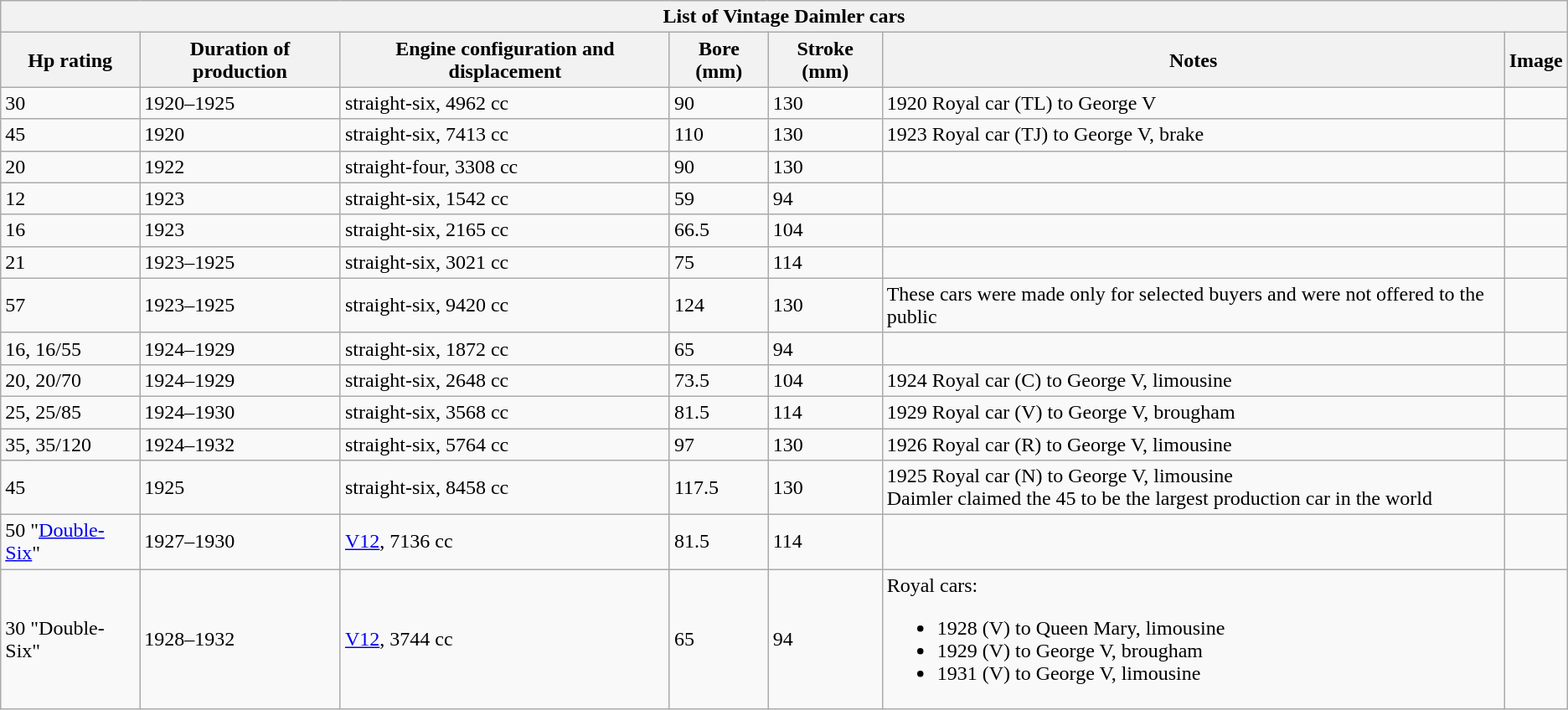<table class="wikitable">
<tr>
<th colspan=10>List of Vintage Daimler cars</th>
</tr>
<tr>
<th>Hp rating</th>
<th>Duration of production</th>
<th>Engine configuration and displacement</th>
<th>Bore (mm)</th>
<th>Stroke (mm)</th>
<th>Notes</th>
<th>Image</th>
</tr>
<tr>
<td>30</td>
<td>1920–1925</td>
<td>straight-six, 4962 cc</td>
<td>90</td>
<td>130</td>
<td>1920 Royal car (TL) to George V</td>
<td></td>
</tr>
<tr>
<td>45</td>
<td>1920</td>
<td>straight-six, 7413 cc</td>
<td>110</td>
<td>130</td>
<td>1923 Royal car (TJ) to George V, brake</td>
<td></td>
</tr>
<tr>
<td>20</td>
<td>1922</td>
<td>straight-four, 3308 cc</td>
<td>90</td>
<td>130</td>
<td></td>
<td></td>
</tr>
<tr>
<td>12</td>
<td>1923</td>
<td>straight-six, 1542 cc</td>
<td>59</td>
<td>94</td>
<td></td>
<td></td>
</tr>
<tr>
<td>16</td>
<td>1923</td>
<td>straight-six, 2165 cc</td>
<td>66.5</td>
<td>104</td>
<td></td>
<td></td>
</tr>
<tr>
<td>21</td>
<td>1923–1925</td>
<td>straight-six, 3021 cc</td>
<td>75</td>
<td>114</td>
<td></td>
<td></td>
</tr>
<tr>
<td>57</td>
<td>1923–1925</td>
<td>straight-six, 9420 cc</td>
<td>124</td>
<td>130</td>
<td>These cars were made only for selected buyers and were not offered to the public</td>
<td></td>
</tr>
<tr>
<td>16, 16/55</td>
<td>1924–1929</td>
<td>straight-six, 1872 cc</td>
<td>65</td>
<td>94</td>
<td></td>
<td></td>
</tr>
<tr>
<td>20, 20/70</td>
<td>1924–1929</td>
<td>straight-six, 2648 cc</td>
<td>73.5</td>
<td>104</td>
<td>1924 Royal car (C) to George V, limousine</td>
<td></td>
</tr>
<tr>
<td>25, 25/85</td>
<td>1924–1930</td>
<td>straight-six, 3568 cc</td>
<td>81.5</td>
<td>114</td>
<td>1929 Royal car (V) to George V, brougham</td>
<td></td>
</tr>
<tr>
<td>35, 35/120</td>
<td>1924–1932</td>
<td>straight-six, 5764 cc</td>
<td>97</td>
<td>130</td>
<td>1926 Royal car (R) to George V, limousine</td>
<td></td>
</tr>
<tr>
<td>45</td>
<td>1925</td>
<td>straight-six, 8458 cc</td>
<td>117.5</td>
<td>130</td>
<td>1925 Royal car (N) to George V, limousine<br>Daimler claimed the 45 to be the largest production car in the world</td>
<td></td>
</tr>
<tr>
<td>50 "<a href='#'>Double-Six</a>"</td>
<td>1927–1930</td>
<td><a href='#'>V12</a>, 7136 cc</td>
<td>81.5</td>
<td>114</td>
<td></td>
<td></td>
</tr>
<tr>
<td>30 "Double-Six"</td>
<td>1928–1932</td>
<td><a href='#'>V12</a>, 3744 cc</td>
<td>65</td>
<td>94</td>
<td>Royal cars:<br><ul><li>1928 (V) to Queen Mary, limousine</li><li>1929 (V) to George V, brougham</li><li>1931 (V) to George V, limousine</li></ul></td>
<td></td>
</tr>
</table>
